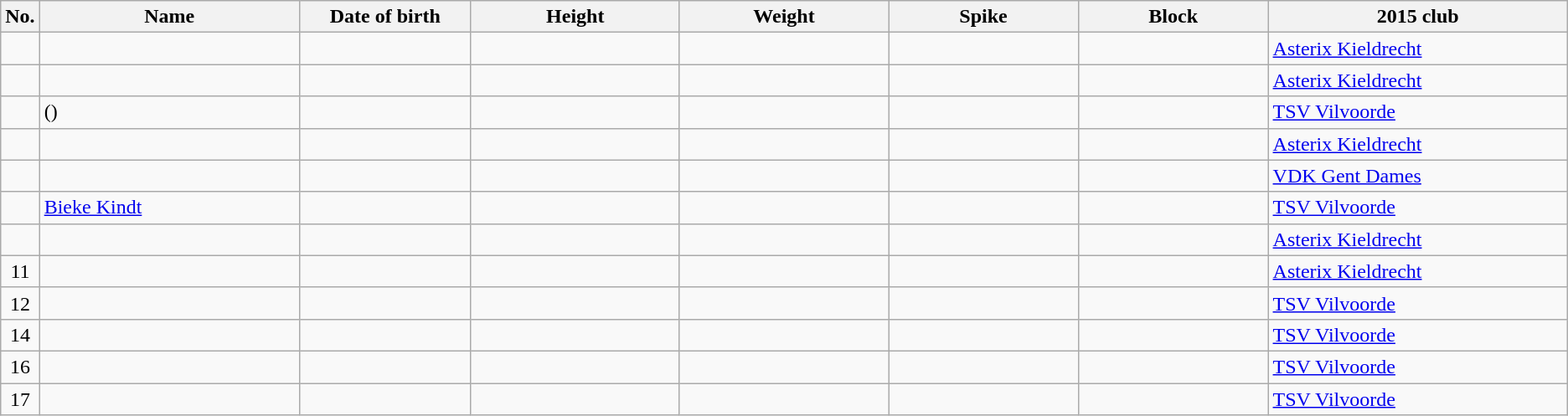<table class="wikitable sortable" style="text-align:center;">
<tr>
<th>No.</th>
<th style="width:14em">Name</th>
<th style="width:9em">Date of birth</th>
<th style="width:11em">Height</th>
<th style="width:11em">Weight</th>
<th style="width:10em">Spike</th>
<th style="width:10em">Block</th>
<th style="width:16em">2015 club</th>
</tr>
<tr>
<td></td>
<td align=left></td>
<td align=right></td>
<td></td>
<td></td>
<td></td>
<td></td>
<td align=left> <a href='#'>Asterix Kieldrecht</a></td>
</tr>
<tr>
<td></td>
<td align=left></td>
<td align=right></td>
<td></td>
<td></td>
<td></td>
<td></td>
<td align=left> <a href='#'>Asterix Kieldrecht</a></td>
</tr>
<tr>
<td></td>
<td align=left> ()</td>
<td align=right></td>
<td></td>
<td></td>
<td></td>
<td></td>
<td align=left> <a href='#'>TSV Vilvoorde</a></td>
</tr>
<tr>
<td></td>
<td align=left></td>
<td align=right></td>
<td></td>
<td></td>
<td></td>
<td></td>
<td align=left> <a href='#'>Asterix Kieldrecht</a></td>
</tr>
<tr>
<td></td>
<td align=left></td>
<td align=right></td>
<td></td>
<td></td>
<td></td>
<td></td>
<td align=left> <a href='#'>VDK Gent Dames</a></td>
</tr>
<tr>
<td></td>
<td align=left><a href='#'>Bieke Kindt</a></td>
<td align=right></td>
<td></td>
<td></td>
<td></td>
<td></td>
<td align=left> <a href='#'>TSV Vilvoorde</a></td>
</tr>
<tr>
<td></td>
<td align=left></td>
<td align=right></td>
<td></td>
<td></td>
<td></td>
<td></td>
<td align=left> <a href='#'>Asterix Kieldrecht</a></td>
</tr>
<tr>
<td>11</td>
<td align=left></td>
<td align=right></td>
<td></td>
<td></td>
<td></td>
<td></td>
<td align=left> <a href='#'>Asterix Kieldrecht</a></td>
</tr>
<tr>
<td>12</td>
<td align=left></td>
<td align=right></td>
<td></td>
<td></td>
<td></td>
<td></td>
<td align=left> <a href='#'>TSV Vilvoorde</a></td>
</tr>
<tr>
<td>14</td>
<td align=left></td>
<td align=right></td>
<td></td>
<td></td>
<td></td>
<td></td>
<td align=left> <a href='#'>TSV Vilvoorde</a></td>
</tr>
<tr>
<td>16</td>
<td align=left></td>
<td align=right></td>
<td></td>
<td></td>
<td></td>
<td></td>
<td align=left> <a href='#'>TSV Vilvoorde</a></td>
</tr>
<tr>
<td>17</td>
<td align=left></td>
<td align=right></td>
<td></td>
<td></td>
<td></td>
<td></td>
<td align=left> <a href='#'>TSV Vilvoorde</a></td>
</tr>
</table>
